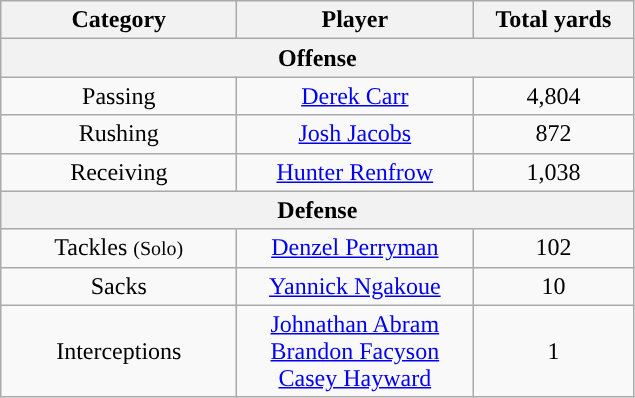<table class="wikitable" style="text-align:center">
<tr>
<th width="150">Category</th>
<th width="150">Player</th>
<th width="100">Total yards</th>
</tr>
<tr>
<th align="center" colspan="4">Offense</th>
</tr>
<tr>
<td>Passing</td>
<td><a href='#'>Derek Carr</a></td>
<td>4,804</td>
</tr>
<tr>
<td>Rushing</td>
<td><a href='#'>Josh Jacobs</a></td>
<td>872</td>
</tr>
<tr>
<td>Receiving</td>
<td><a href='#'>Hunter Renfrow</a></td>
<td>1,038</td>
</tr>
<tr>
<th align="center" colspan="4">Defense</th>
</tr>
<tr>
<td>Tackles <small>(Solo)</small></td>
<td><a href='#'>Denzel Perryman</a></td>
<td>102</td>
</tr>
<tr>
<td>Sacks</td>
<td><a href='#'>Yannick Ngakoue</a></td>
<td>10</td>
</tr>
<tr>
<td>Interceptions</td>
<td><a href='#'>Johnathan Abram</a><br><a href='#'>Brandon Facyson</a><br><a href='#'>Casey Hayward</a></td>
<td>1</td>
</tr>
</table>
